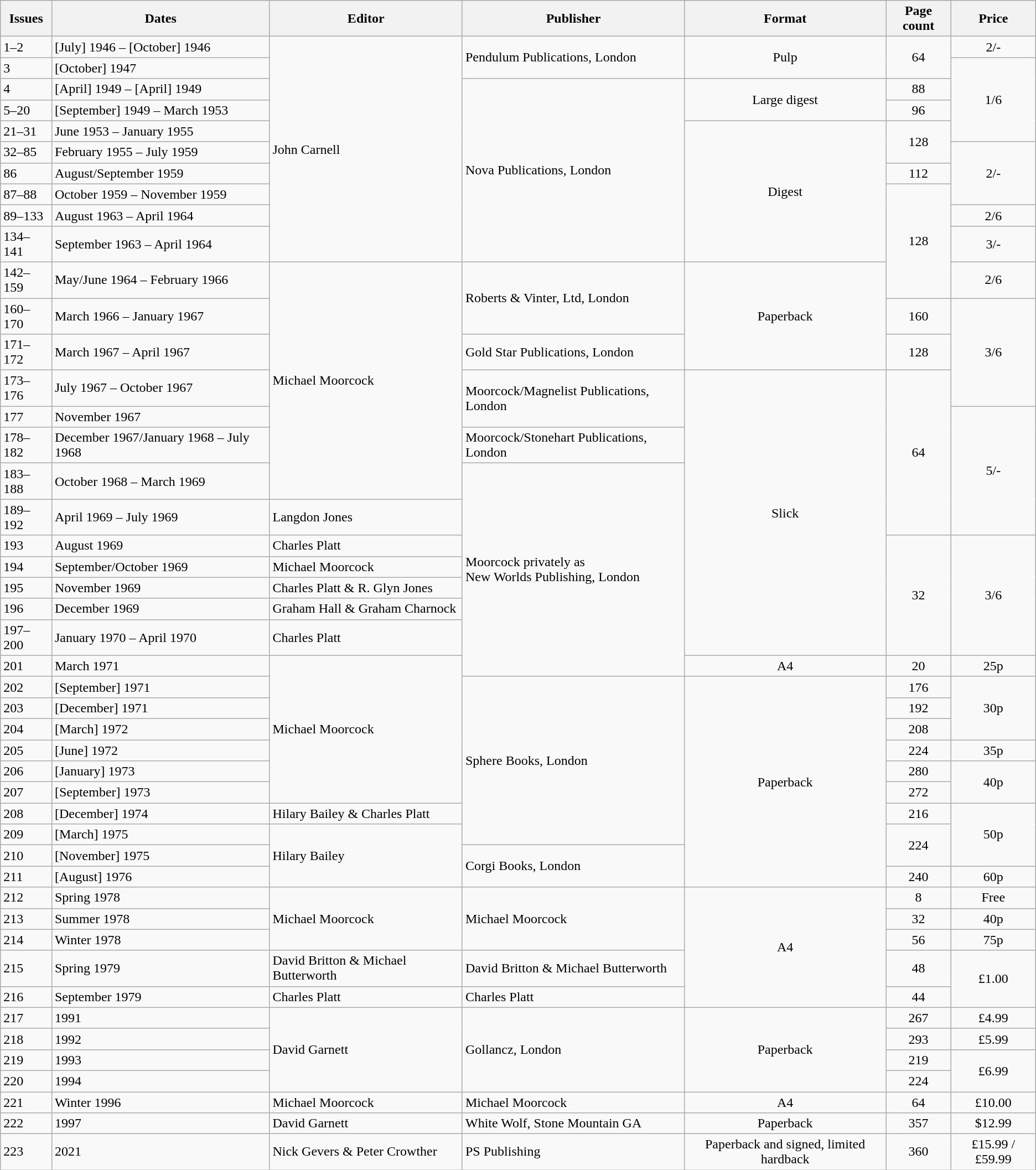<table class="wikitable">
<tr>
<th>Issues</th>
<th>Dates</th>
<th>Editor</th>
<th>Publisher</th>
<th>Format</th>
<th>Page count</th>
<th>Price</th>
</tr>
<tr>
<td>1–2</td>
<td>[July] 1946 – [October] 1946</td>
<td rowspan="10">John Carnell</td>
<td rowspan="2">Pendulum Publications, London</td>
<td rowspan="2" style="text-align: center;">Pulp</td>
<td rowspan="2" style="text-align: center;">64</td>
<td style="text-align: center;">2/-</td>
</tr>
<tr>
<td>3</td>
<td>[October] 1947</td>
<td rowspan="4" style="text-align: center;">1/6</td>
</tr>
<tr>
<td>4</td>
<td>[April] 1949 – [April] 1949</td>
<td rowspan="8">Nova Publications, London</td>
<td rowspan="2" style="text-align: center;">Large digest</td>
<td style="text-align: center;">88</td>
</tr>
<tr>
<td>5–20</td>
<td>[September] 1949 – March 1953</td>
<td style="text-align: center;">96</td>
</tr>
<tr>
<td>21–31</td>
<td>June 1953 – January 1955</td>
<td rowspan="6" style="text-align: center;">Digest</td>
<td rowspan="2" style="text-align: center;">128</td>
</tr>
<tr>
<td>32–85</td>
<td>February 1955 – July 1959</td>
<td rowspan="3" style="text-align: center;">2/-</td>
</tr>
<tr>
<td>86</td>
<td>August/September 1959</td>
<td style="text-align: center;">112</td>
</tr>
<tr>
<td>87–88</td>
<td>October 1959 – November 1959</td>
<td rowspan="4" style="text-align: center;">128</td>
</tr>
<tr>
<td>89–133</td>
<td>August 1963 – April 1964</td>
<td style="text-align: center;">2/6</td>
</tr>
<tr>
<td>134–141</td>
<td>September 1963 – April 1964</td>
<td style="text-align: center;">3/-</td>
</tr>
<tr>
<td>142–159</td>
<td>May/June 1964 – February 1966</td>
<td rowspan="7">Michael Moorcock</td>
<td rowspan="2">Roberts & Vinter, Ltd, London</td>
<td rowspan="3" style="text-align: center;">Paperback</td>
<td style="text-align: center;">2/6</td>
</tr>
<tr>
<td>160–170</td>
<td>March 1966 – January 1967</td>
<td style="text-align: center;">160</td>
<td rowspan="3" style="text-align: center;">3/6</td>
</tr>
<tr>
<td>171–172</td>
<td>March 1967 – April 1967</td>
<td>Gold Star Publications, London</td>
<td style="text-align: center;">128</td>
</tr>
<tr>
<td>173–176</td>
<td>July 1967 – October 1967</td>
<td rowspan="2">Moorcock/Magnelist Publications, London</td>
<td rowspan="10" style="text-align: center;">Slick</td>
<td rowspan="5" style="text-align: center;">64</td>
</tr>
<tr>
<td>177</td>
<td>November 1967</td>
<td rowspan="4" style="text-align: center;">5/-</td>
</tr>
<tr>
<td>178–182</td>
<td>December 1967/January 1968 – July 1968</td>
<td>Moorcock/Stonehart Publications, London</td>
</tr>
<tr>
<td>183–188</td>
<td>October 1968 – March 1969</td>
<td rowspan="8">Moorcock privately as<br>New Worlds Publishing, London</td>
</tr>
<tr>
<td>189–192</td>
<td>April 1969 – July 1969</td>
<td>Langdon Jones</td>
</tr>
<tr>
<td>193</td>
<td>August 1969</td>
<td>Charles Platt</td>
<td rowspan="5" style="text-align: center;">32</td>
<td rowspan="5" style="text-align: center;">3/6</td>
</tr>
<tr>
<td>194</td>
<td>September/October 1969</td>
<td>Michael Moorcock</td>
</tr>
<tr>
<td>195</td>
<td>November 1969</td>
<td>Charles Platt & R. Glyn Jones</td>
</tr>
<tr>
<td>196</td>
<td>December 1969</td>
<td>Graham Hall & Graham Charnock</td>
</tr>
<tr>
<td>197–200</td>
<td>January 1970 – April 1970</td>
<td>Charles Platt</td>
</tr>
<tr>
<td>201</td>
<td>March 1971</td>
<td rowspan="7">Michael Moorcock</td>
<td style="text-align: center;">A4</td>
<td style="text-align: center;">20</td>
<td style="text-align: center;">25p</td>
</tr>
<tr>
<td>202</td>
<td>[September] 1971</td>
<td rowspan="8">Sphere Books, London</td>
<td rowspan="10" style="text-align: center;">Paperback</td>
<td style="text-align: center;">176</td>
<td rowspan="3" style="text-align: center;">30p</td>
</tr>
<tr>
<td>203</td>
<td>[December] 1971</td>
<td style="text-align: center;">192</td>
</tr>
<tr>
<td>204</td>
<td>[March] 1972</td>
<td style="text-align: center;">208</td>
</tr>
<tr>
<td>205</td>
<td>[June] 1972</td>
<td style="text-align: center;">224</td>
<td style="text-align: center;">35p</td>
</tr>
<tr>
<td>206</td>
<td>[January] 1973</td>
<td style="text-align: center;">280</td>
<td rowspan="2" style="text-align: center;">40p</td>
</tr>
<tr>
<td>207</td>
<td>[September] 1973</td>
<td style="text-align: center;">272</td>
</tr>
<tr>
<td>208</td>
<td>[December] 1974</td>
<td>Hilary Bailey & Charles Platt</td>
<td style="text-align: center;">216</td>
<td rowspan="3" style="text-align: center;">50p</td>
</tr>
<tr>
<td>209</td>
<td>[March] 1975</td>
<td rowspan="3">Hilary Bailey</td>
<td rowspan="2" style="text-align: center;">224</td>
</tr>
<tr>
<td>210</td>
<td>[November] 1975</td>
<td rowspan="2">Corgi Books, London</td>
</tr>
<tr>
<td>211</td>
<td>[August] 1976</td>
<td style="text-align: center;">240</td>
<td style="text-align: center;">60p</td>
</tr>
<tr>
<td>212</td>
<td>Spring 1978</td>
<td rowspan="3">Michael Moorcock</td>
<td rowspan="3">Michael Moorcock</td>
<td rowspan="5" style="text-align: center;">A4</td>
<td style="text-align: center;">8</td>
<td style="text-align: center;">Free</td>
</tr>
<tr>
<td>213</td>
<td>Summer 1978</td>
<td style="text-align: center;">32</td>
<td style="text-align: center;">40p</td>
</tr>
<tr>
<td>214</td>
<td>Winter 1978</td>
<td style="text-align: center;">56</td>
<td style="text-align: center;">75p</td>
</tr>
<tr>
<td>215</td>
<td>Spring 1979</td>
<td>David Britton & Michael Butterworth</td>
<td>David Britton & Michael Butterworth</td>
<td style="text-align: center;">48</td>
<td rowspan="2" style="text-align: center;">£1.00</td>
</tr>
<tr>
<td>216</td>
<td>September 1979</td>
<td>Charles Platt</td>
<td>Charles Platt</td>
<td style="text-align: center;">44</td>
</tr>
<tr>
<td>217</td>
<td>1991</td>
<td rowspan="4">David Garnett</td>
<td rowspan="4">Gollancz, London</td>
<td rowspan="4"  style="text-align: center;">Paperback</td>
<td style="text-align: center;">267</td>
<td style="text-align: center;">£4.99</td>
</tr>
<tr>
<td>218</td>
<td>1992</td>
<td style="text-align: center;">293</td>
<td style="text-align: center;">£5.99</td>
</tr>
<tr>
<td>219</td>
<td>1993</td>
<td style="text-align: center;">219</td>
<td rowspan="2" style="text-align: center;">£6.99</td>
</tr>
<tr>
<td>220</td>
<td>1994</td>
<td style="text-align: center;">224</td>
</tr>
<tr>
<td>221</td>
<td>Winter 1996</td>
<td>Michael Moorcock</td>
<td>Michael Moorcock</td>
<td style="text-align: center;">A4</td>
<td style="text-align: center;">64</td>
<td style="text-align: center;">£10.00</td>
</tr>
<tr>
<td>222</td>
<td>1997</td>
<td>David Garnett</td>
<td>White Wolf, Stone Mountain GA</td>
<td style="text-align: center;">Paperback</td>
<td style="text-align: center;">357</td>
<td style="text-align: center;">$12.99</td>
</tr>
<tr>
<td>223</td>
<td>2021</td>
<td>Nick Gevers & Peter Crowther</td>
<td>PS Publishing</td>
<td style="text-align: center;">Paperback and signed, limited hardback</td>
<td style="text-align: center;">360</td>
<td style="text-align: center;">£15.99 / £59.99</td>
</tr>
</table>
